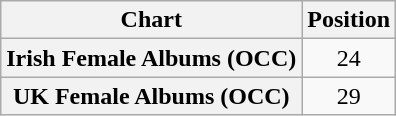<table class="wikitable plainrowheaders sortable" style="text-align:center">
<tr>
<th scope="col">Chart</th>
<th scope="col">Position</th>
</tr>
<tr>
<th scope="row">Irish Female Albums (OCC)</th>
<td>24</td>
</tr>
<tr>
<th scope="row">UK Female Albums (OCC)</th>
<td>29</td>
</tr>
</table>
